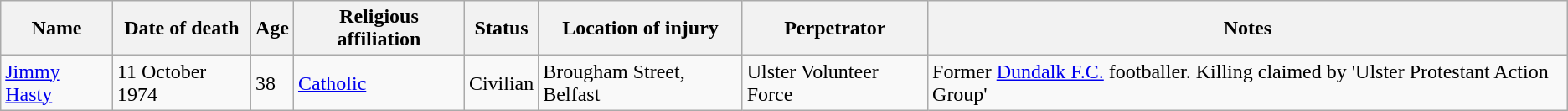<table class="wikitable sortable">
<tr>
<th>Name</th>
<th>Date of death</th>
<th>Age</th>
<th>Religious affiliation</th>
<th>Status</th>
<th>Location of injury</th>
<th>Perpetrator</th>
<th>Notes</th>
</tr>
<tr>
<td><a href='#'>Jimmy Hasty</a></td>
<td>11 October 1974</td>
<td>38</td>
<td><a href='#'>Catholic</a></td>
<td>Civilian</td>
<td>Brougham Street, Belfast</td>
<td>Ulster Volunteer Force</td>
<td>Former <a href='#'>Dundalk F.C.</a> footballer. Killing claimed by 'Ulster Protestant Action Group'</td>
</tr>
</table>
